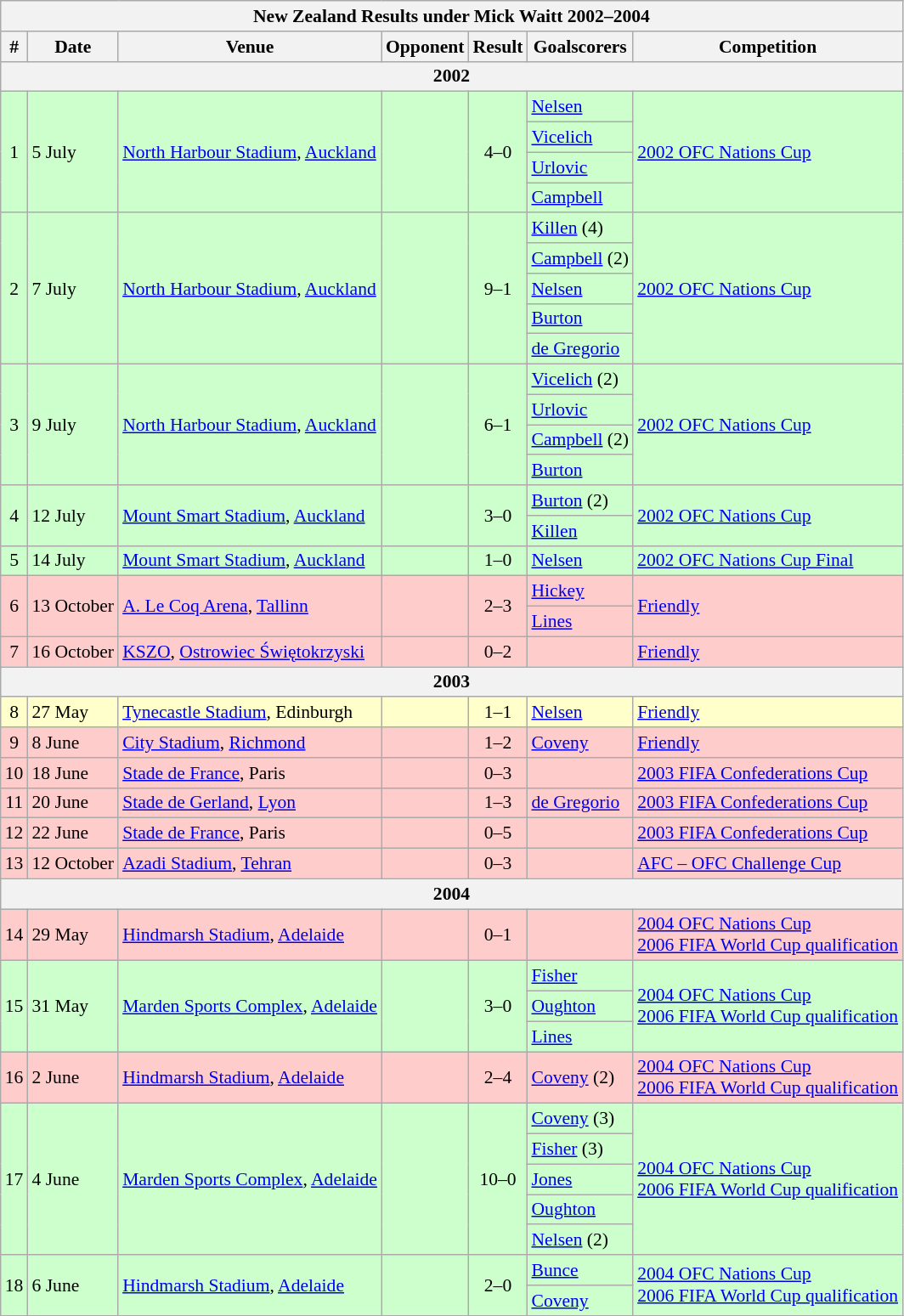<table class="wikitable collapsible collapsed" style="font-size:90%">
<tr>
<th colspan="7"><strong>New Zealand Results under Mick Waitt 2002–2004</strong></th>
</tr>
<tr>
<th>#</th>
<th>Date</th>
<th>Venue</th>
<th>Opponent</th>
<th>Result</th>
<th>Goalscorers</th>
<th>Competition</th>
</tr>
<tr>
<th colspan="7"><strong>2002</strong></th>
</tr>
<tr bgcolor=#CCFFCC>
<td align=center rowspan=4>1</td>
<td rowspan=4>5 July</td>
<td rowspan=4><a href='#'>North Harbour Stadium</a>, <a href='#'>Auckland</a></td>
<td rowspan=4></td>
<td align=center rowspan=4>4–0</td>
<td><a href='#'>Nelsen</a></td>
<td rowspan=4><a href='#'>2002 OFC Nations Cup</a></td>
</tr>
<tr bgcolor=#CCFFCC>
<td><a href='#'>Vicelich</a></td>
</tr>
<tr bgcolor=#CCFFCC>
<td><a href='#'>Urlovic</a></td>
</tr>
<tr bgcolor=#CCFFCC>
<td><a href='#'>Campbell</a></td>
</tr>
<tr bgcolor=#CCFFCC>
<td align=center rowspan=5>2</td>
<td rowspan=5>7 July</td>
<td rowspan=5><a href='#'>North Harbour Stadium</a>, <a href='#'>Auckland</a></td>
<td rowspan=5></td>
<td align=center rowspan=5>9–1</td>
<td><a href='#'>Killen</a> (4)</td>
<td rowspan=5><a href='#'>2002 OFC Nations Cup</a></td>
</tr>
<tr bgcolor=#CCFFCC>
<td><a href='#'>Campbell</a> (2)</td>
</tr>
<tr bgcolor=#CCFFCC>
<td><a href='#'>Nelsen</a></td>
</tr>
<tr bgcolor=#CCFFCC>
<td><a href='#'>Burton</a></td>
</tr>
<tr bgcolor=#CCFFCC>
<td><a href='#'>de Gregorio</a></td>
</tr>
<tr bgcolor=#CCFFCC>
<td align=center rowspan=4>3</td>
<td rowspan=4>9 July</td>
<td rowspan=4><a href='#'>North Harbour Stadium</a>, <a href='#'>Auckland</a></td>
<td rowspan=4></td>
<td align=center rowspan=4>6–1</td>
<td><a href='#'>Vicelich</a> (2)</td>
<td rowspan=4><a href='#'>2002 OFC Nations Cup</a></td>
</tr>
<tr bgcolor=#CCFFCC>
<td><a href='#'>Urlovic</a></td>
</tr>
<tr bgcolor=#CCFFCC>
<td><a href='#'>Campbell</a> (2)</td>
</tr>
<tr bgcolor=#CCFFCC>
<td><a href='#'>Burton</a></td>
</tr>
<tr bgcolor=#CCFFCC>
<td align=center rowspan=2>4</td>
<td rowspan=2>12 July</td>
<td rowspan=2><a href='#'>Mount Smart Stadium</a>, <a href='#'>Auckland</a></td>
<td rowspan=2></td>
<td align=center rowspan=2>3–0</td>
<td><a href='#'>Burton</a> (2)</td>
<td rowspan=2><a href='#'>2002 OFC Nations Cup</a></td>
</tr>
<tr bgcolor=#CCFFCC>
<td><a href='#'>Killen</a></td>
</tr>
<tr bgcolor=#CCFFCC>
<td align=center>5</td>
<td>14 July</td>
<td><a href='#'>Mount Smart Stadium</a>, <a href='#'>Auckland</a></td>
<td></td>
<td align=center>1–0</td>
<td><a href='#'>Nelsen</a></td>
<td><a href='#'>2002 OFC Nations Cup Final</a></td>
</tr>
<tr bgcolor=#FFCCCC>
<td align=center rowspan=2>6</td>
<td rowspan=2>13 October</td>
<td rowspan=2><a href='#'>A. Le Coq Arena</a>, <a href='#'>Tallinn</a></td>
<td rowspan=2></td>
<td align=center rowspan=2>2–3</td>
<td><a href='#'>Hickey</a></td>
<td rowspan=2><a href='#'>Friendly</a></td>
</tr>
<tr bgcolor=#FFCCCC>
<td><a href='#'>Lines</a></td>
</tr>
<tr bgcolor=#FFCCCC>
<td align=center>7</td>
<td>16 October</td>
<td><a href='#'>KSZO</a>, <a href='#'>Ostrowiec Świętokrzyski</a></td>
<td></td>
<td align=center>0–2</td>
<td></td>
<td><a href='#'>Friendly</a></td>
</tr>
<tr>
<th colspan="7"><strong>2003</strong></th>
</tr>
<tr bgcolor=#FFFFCC>
<td align=center>8</td>
<td>27 May</td>
<td><a href='#'>Tynecastle Stadium</a>, Edinburgh</td>
<td></td>
<td align=center>1–1</td>
<td><a href='#'>Nelsen</a></td>
<td><a href='#'>Friendly</a></td>
</tr>
<tr bgcolor=#FFCCCC>
<td align=center>9</td>
<td>8 June</td>
<td><a href='#'>City Stadium</a>, <a href='#'>Richmond</a></td>
<td></td>
<td align=center>1–2</td>
<td><a href='#'>Coveny</a></td>
<td><a href='#'>Friendly</a></td>
</tr>
<tr bgcolor=#FFCCCC>
<td align=center>10</td>
<td>18 June</td>
<td><a href='#'>Stade de France</a>, Paris</td>
<td></td>
<td align=center>0–3</td>
<td></td>
<td><a href='#'>2003 FIFA Confederations Cup</a></td>
</tr>
<tr bgcolor=#FFCCCC>
<td align=center>11</td>
<td>20 June</td>
<td><a href='#'>Stade de Gerland</a>, <a href='#'>Lyon</a></td>
<td></td>
<td align=center>1–3</td>
<td><a href='#'>de Gregorio</a></td>
<td><a href='#'>2003 FIFA Confederations Cup</a></td>
</tr>
<tr bgcolor=#FFCCCC>
<td align=center>12</td>
<td>22 June</td>
<td><a href='#'>Stade de France</a>, Paris</td>
<td></td>
<td align=center>0–5</td>
<td></td>
<td><a href='#'>2003 FIFA Confederations Cup</a></td>
</tr>
<tr bgcolor=#FFCCCC>
<td align=center>13</td>
<td>12 October</td>
<td><a href='#'>Azadi Stadium</a>, <a href='#'>Tehran</a></td>
<td></td>
<td align=center>0–3</td>
<td></td>
<td><a href='#'>AFC – OFC Challenge Cup</a></td>
</tr>
<tr>
<th colspan="7"><strong>2004</strong></th>
</tr>
<tr bgcolor=#FFCCCC>
<td align=center>14</td>
<td>29 May</td>
<td><a href='#'>Hindmarsh Stadium</a>, <a href='#'>Adelaide</a></td>
<td></td>
<td align=center>0–1</td>
<td></td>
<td><a href='#'>2004 OFC Nations Cup</a> <br> <a href='#'>2006 FIFA World Cup qualification</a></td>
</tr>
<tr bgcolor=#CCFFCC>
<td align=center rowspan=3>15</td>
<td rowspan=3>31 May</td>
<td rowspan=3><a href='#'>Marden Sports Complex</a>, <a href='#'>Adelaide</a></td>
<td rowspan=3></td>
<td align=center rowspan=3>3–0</td>
<td><a href='#'>Fisher</a></td>
<td rowspan=3><a href='#'>2004 OFC Nations Cup</a> <br> <a href='#'>2006 FIFA World Cup qualification</a></td>
</tr>
<tr bgcolor=#CCFFCC>
<td><a href='#'>Oughton</a></td>
</tr>
<tr bgcolor=#CCFFCC>
<td><a href='#'>Lines</a></td>
</tr>
<tr bgcolor=#FFCCCC>
<td align=center>16</td>
<td>2 June</td>
<td><a href='#'>Hindmarsh Stadium</a>, <a href='#'>Adelaide</a></td>
<td></td>
<td align=center>2–4</td>
<td><a href='#'>Coveny</a> (2)</td>
<td><a href='#'>2004 OFC Nations Cup</a> <br> <a href='#'>2006 FIFA World Cup qualification</a></td>
</tr>
<tr bgcolor=#CCFFCC>
<td align=center rowspan=5>17</td>
<td rowspan=5>4 June</td>
<td rowspan=5><a href='#'>Marden Sports Complex</a>, <a href='#'>Adelaide</a></td>
<td rowspan=5></td>
<td align=center rowspan=5>10–0</td>
<td><a href='#'>Coveny</a> (3)</td>
<td rowspan=5><a href='#'>2004 OFC Nations Cup</a> <br> <a href='#'>2006 FIFA World Cup qualification</a></td>
</tr>
<tr bgcolor=#CCFFCC>
<td><a href='#'>Fisher</a> (3)</td>
</tr>
<tr bgcolor=#CCFFCC>
<td><a href='#'>Jones</a></td>
</tr>
<tr bgcolor=#CCFFCC>
<td><a href='#'>Oughton</a></td>
</tr>
<tr bgcolor=#CCFFCC>
<td><a href='#'>Nelsen</a> (2)</td>
</tr>
<tr bgcolor=#CCFFCC>
<td align=center rowspan=2>18</td>
<td rowspan=2>6 June</td>
<td rowspan=2><a href='#'>Hindmarsh Stadium</a>, <a href='#'>Adelaide</a></td>
<td rowspan=2></td>
<td align=center rowspan=2>2–0</td>
<td><a href='#'>Bunce</a></td>
<td rowspan=2><a href='#'>2004 OFC Nations Cup</a> <br> <a href='#'>2006 FIFA World Cup qualification</a></td>
</tr>
<tr bgcolor=#CCFFCC>
<td><a href='#'>Coveny</a></td>
</tr>
<tr>
</tr>
</table>
